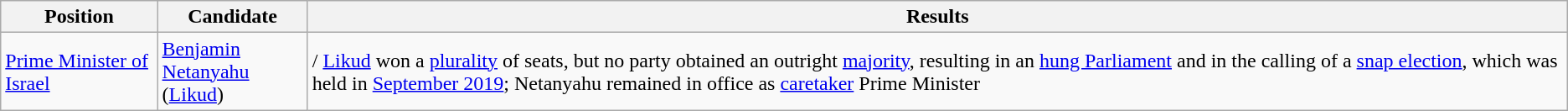<table class="wikitable sortable">
<tr>
<th bgcolor="teal">Position</th>
<th bgcolor="teal"><span>Candidate</span></th>
<th>Results</th>
</tr>
<tr>
<td> <a href='#'>Prime Minister of Israel</a></td>
<td><a href='#'>Benjamin Netanyahu</a><br>(<a href='#'>Likud</a>)</td>
<td>/ <a href='#'>Likud</a> won a <a href='#'>plurality</a> of seats, but no party obtained an outright <a href='#'>majority</a>, resulting in an <a href='#'>hung Parliament</a> and in the calling of a <a href='#'>snap election</a>, which was held in <a href='#'>September 2019</a>; Netanyahu remained in office as <a href='#'>caretaker</a> Prime Minister</td>
</tr>
</table>
